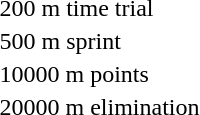<table>
<tr>
<td>200 m time trial</td>
<td></td>
<td></td>
<td></td>
</tr>
<tr>
<td>500 m sprint</td>
<td></td>
<td></td>
<td></td>
</tr>
<tr>
<td>10000 m points</td>
<td></td>
<td></td>
<td></td>
</tr>
<tr>
<td>20000 m elimination</td>
<td></td>
<td></td>
<td></td>
</tr>
</table>
